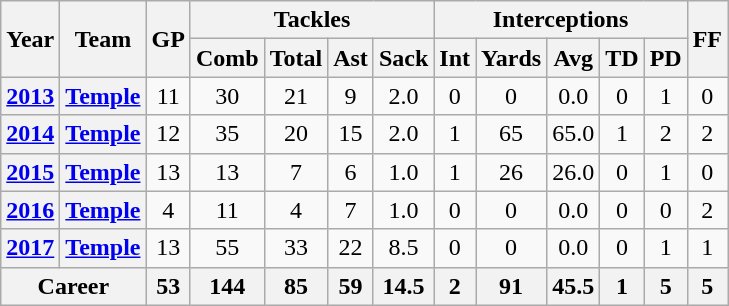<table class="wikitable" style="text-align:center;">
<tr>
<th rowspan="2">Year</th>
<th rowspan="2">Team</th>
<th rowspan="2">GP</th>
<th colspan="4">Tackles</th>
<th colspan="5">Interceptions</th>
<th rowspan="2">FF</th>
</tr>
<tr>
<th>Comb</th>
<th>Total</th>
<th>Ast</th>
<th>Sack</th>
<th>Int</th>
<th>Yards</th>
<th>Avg</th>
<th>TD</th>
<th>PD</th>
</tr>
<tr>
<th><a href='#'>2013</a></th>
<th><a href='#'>Temple</a></th>
<td>11</td>
<td>30</td>
<td>21</td>
<td>9</td>
<td>2.0</td>
<td>0</td>
<td>0</td>
<td>0.0</td>
<td>0</td>
<td>1</td>
<td>0</td>
</tr>
<tr>
<th><a href='#'>2014</a></th>
<th><a href='#'>Temple</a></th>
<td>12</td>
<td>35</td>
<td>20</td>
<td>15</td>
<td>2.0</td>
<td>1</td>
<td>65</td>
<td>65.0</td>
<td>1</td>
<td>2</td>
<td>2</td>
</tr>
<tr>
<th><a href='#'>2015</a></th>
<th><a href='#'>Temple</a></th>
<td>13</td>
<td>13</td>
<td>7</td>
<td>6</td>
<td>1.0</td>
<td>1</td>
<td>26</td>
<td>26.0</td>
<td>0</td>
<td>1</td>
<td>0</td>
</tr>
<tr>
<th><a href='#'>2016</a></th>
<th><a href='#'>Temple</a></th>
<td>4</td>
<td>11</td>
<td>4</td>
<td>7</td>
<td>1.0</td>
<td>0</td>
<td>0</td>
<td>0.0</td>
<td>0</td>
<td>0</td>
<td>2</td>
</tr>
<tr>
<th><a href='#'>2017</a></th>
<th><a href='#'>Temple</a></th>
<td>13</td>
<td>55</td>
<td>33</td>
<td>22</td>
<td>8.5</td>
<td>0</td>
<td>0</td>
<td>0.0</td>
<td>0</td>
<td>1</td>
<td>1</td>
</tr>
<tr>
<th colspan="2">Career</th>
<th>53</th>
<th>144</th>
<th>85</th>
<th>59</th>
<th>14.5</th>
<th>2</th>
<th>91</th>
<th>45.5</th>
<th>1</th>
<th>5</th>
<th>5</th>
</tr>
</table>
